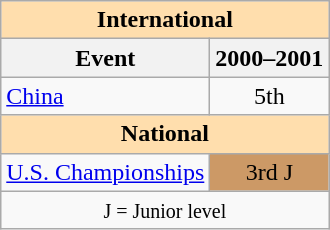<table class="wikitable" style="text-align:center">
<tr>
<th style="background-color: #ffdead; " colspan=2 align=center>International</th>
</tr>
<tr>
<th>Event</th>
<th>2000–2001</th>
</tr>
<tr>
<td align=left> <a href='#'>China</a></td>
<td>5th</td>
</tr>
<tr>
<th style="background-color: #ffdead; " colspan=2 align=center>National</th>
</tr>
<tr>
<td align=left><a href='#'>U.S. Championships</a></td>
<td bgcolor=cc9966>3rd J</td>
</tr>
<tr>
<td colspan=2 align=center><small> J = Junior level </small></td>
</tr>
</table>
